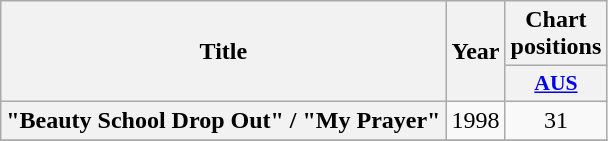<table class="wikitable plainrowheaders" style="text-align:center;">
<tr>
<th rowspan="2">Title</th>
<th rowspan="2">Year</th>
<th colspan="1">Chart positions</th>
</tr>
<tr>
<th scope="col" style="width:3em; font-size:90%"><a href='#'>AUS</a><br></th>
</tr>
<tr>
<th scope="row">"Beauty School Drop Out" / "My Prayer"</th>
<td>1998</td>
<td>31</td>
</tr>
<tr>
</tr>
</table>
